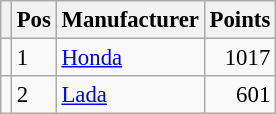<table class="wikitable" style="font-size: 95%;">
<tr>
<th></th>
<th>Pos</th>
<th>Manufacturer</th>
<th>Points</th>
</tr>
<tr>
<td align="left"></td>
<td>1</td>
<td> <a href='#'>Honda</a></td>
<td align="right">1017</td>
</tr>
<tr>
<td align="left"></td>
<td>2</td>
<td> <a href='#'>Lada</a></td>
<td align="right">601</td>
</tr>
</table>
